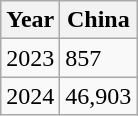<table class="wikitable">
<tr>
<th>Year</th>
<th>China</th>
</tr>
<tr>
<td>2023</td>
<td>857</td>
</tr>
<tr>
<td>2024</td>
<td>46,903</td>
</tr>
</table>
